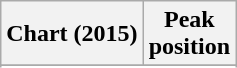<table class="wikitable sortable plainrowheaders" style="text-align:center">
<tr>
<th scope="col">Chart (2015)</th>
<th scope="col">Peak<br> position</th>
</tr>
<tr>
</tr>
<tr>
</tr>
</table>
